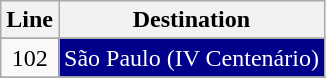<table class="wikitable">
<tr>
<th align="center">Line</th>
<th align="center">Destination</th>
</tr>
<tr>
</tr>
<tr>
<td align="center">102</td>
<td align="center" bgcolor="darkblue" style="color:white">São Paulo (IV Centenário)</td>
</tr>
<tr>
</tr>
</table>
